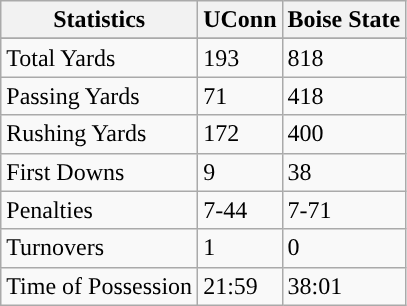<table class="wikitable">
<tr>
<th>Statistics</th>
<th>UConn</th>
<th>Boise State</th>
</tr>
<tr>
</tr>
<tr>
<td>Total Yards</td>
<td>193</td>
<td>818</td>
</tr>
<tr>
<td>Passing Yards</td>
<td>71</td>
<td>418</td>
</tr>
<tr>
<td>Rushing Yards</td>
<td>172</td>
<td>400</td>
</tr>
<tr>
<td>First Downs</td>
<td>9</td>
<td>38</td>
</tr>
<tr>
<td>Penalties</td>
<td>7-44</td>
<td>7-71</td>
</tr>
<tr>
<td>Turnovers</td>
<td>1</td>
<td>0</td>
</tr>
<tr>
<td>Time of Possession</td>
<td>21:59</td>
<td>38:01</td>
</tr>
</table>
